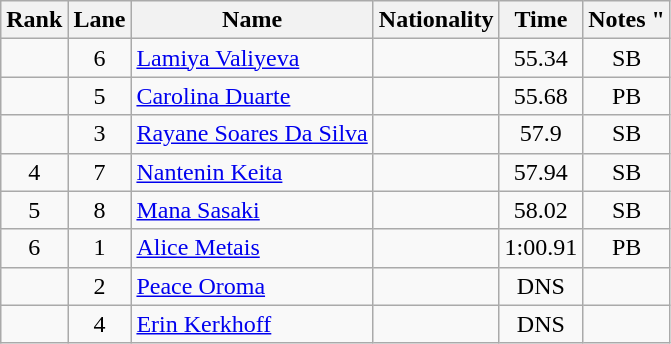<table class='wikitable sortable'  style='text-align:center'>
<tr>
<th>Rank</th>
<th>Lane</th>
<th>Name</th>
<th>Nationality</th>
<th>Time</th>
<th>Notes "</th>
</tr>
<tr>
<td></td>
<td>6</td>
<td align=left><a href='#'>Lamiya  Valiyeva </a></td>
<td align=left></td>
<td>55.34</td>
<td>SB</td>
</tr>
<tr>
<td></td>
<td>5</td>
<td align=left><a href='#'>Carolina Duarte </a></td>
<td align=left></td>
<td>55.68</td>
<td>PB</td>
</tr>
<tr>
<td></td>
<td>3</td>
<td align=left><a href='#'>Rayane Soares  Da Silva </a></td>
<td align=left></td>
<td>57.9</td>
<td>SB</td>
</tr>
<tr>
<td>4</td>
<td>7</td>
<td align=left><a href='#'>Nantenin Keita  </a></td>
<td align=left></td>
<td>57.94</td>
<td>SB</td>
</tr>
<tr>
<td>5</td>
<td>8</td>
<td align=left><a href='#'>Mana Sasaki </a></td>
<td align=left></td>
<td>58.02</td>
<td>SB</td>
</tr>
<tr>
<td>6</td>
<td>1</td>
<td align=left><a href='#'>Alice Metais </a></td>
<td align=left></td>
<td>1:00.91</td>
<td>PB</td>
</tr>
<tr>
<td></td>
<td>2</td>
<td align=left><a href='#'>Peace Oroma </a></td>
<td align=left></td>
<td>DNS</td>
<td></td>
</tr>
<tr>
<td></td>
<td>4</td>
<td align=left><a href='#'>Erin Kerkhoff </a></td>
<td align=left></td>
<td>DNS</td>
<td></td>
</tr>
</table>
